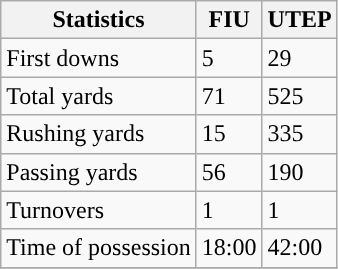<table class="wikitable">
<tr>
<th>Statistics</th>
<th>FIU</th>
<th>UTEP</th>
</tr>
<tr>
<td>First downs</td>
<td>5</td>
<td>29</td>
</tr>
<tr>
<td>Total yards</td>
<td>71</td>
<td>525</td>
</tr>
<tr>
<td>Rushing yards</td>
<td>15</td>
<td>335</td>
</tr>
<tr>
<td>Passing yards</td>
<td>56</td>
<td>190</td>
</tr>
<tr>
<td>Turnovers</td>
<td>1</td>
<td>1</td>
</tr>
<tr>
<td>Time of possession</td>
<td>18:00</td>
<td>42:00</td>
</tr>
<tr>
</tr>
</table>
